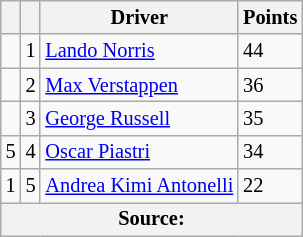<table class="wikitable" style="font-size: 85%;">
<tr>
<th scope="col"></th>
<th scope="col"></th>
<th scope="col">Driver</th>
<th scope="col">Points</th>
</tr>
<tr>
<td align="left"></td>
<td align="center">1</td>
<td> <a href='#'>Lando Norris</a></td>
<td align="left">44</td>
</tr>
<tr>
<td align="left"></td>
<td align="center">2</td>
<td> <a href='#'>Max Verstappen</a></td>
<td align="left">36</td>
</tr>
<tr>
<td align="left"></td>
<td align="center">3</td>
<td> <a href='#'>George Russell</a></td>
<td align="left">35</td>
</tr>
<tr>
<td align="left"> 5</td>
<td align="center">4</td>
<td> <a href='#'>Oscar Piastri</a></td>
<td align="left">34</td>
</tr>
<tr>
<td align="left"> 1</td>
<td align="center">5</td>
<td> <a href='#'>Andrea Kimi Antonelli</a></td>
<td align="left">22</td>
</tr>
<tr>
<th colspan=4>Source:</th>
</tr>
</table>
